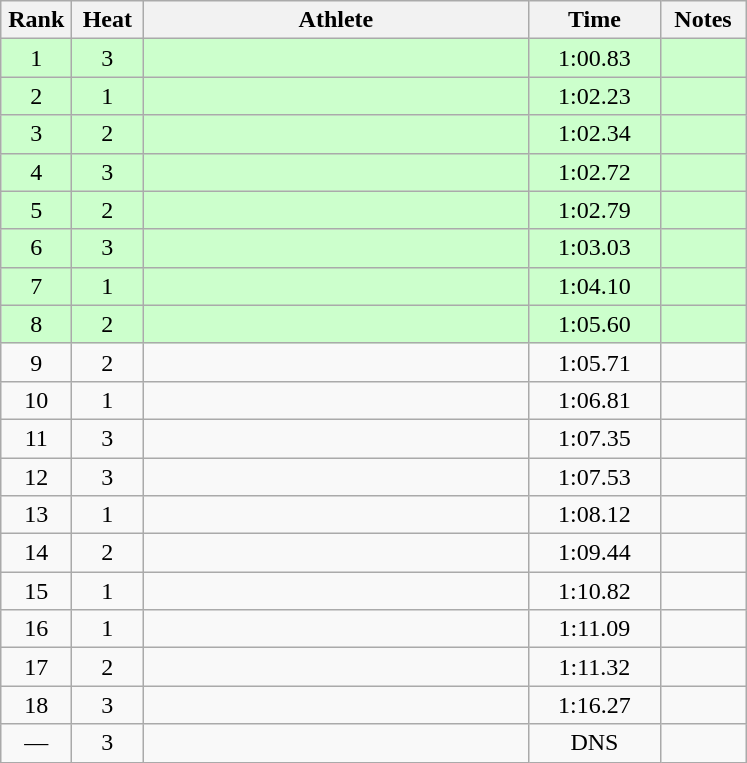<table class="wikitable" style="text-align:center">
<tr>
<th width=40>Rank</th>
<th width=40>Heat</th>
<th width=250>Athlete</th>
<th width=80>Time</th>
<th width=50>Notes</th>
</tr>
<tr bgcolor="ccffcc">
<td>1</td>
<td>3</td>
<td align=left></td>
<td>1:00.83</td>
<td></td>
</tr>
<tr bgcolor="ccffcc">
<td>2</td>
<td>1</td>
<td align=left></td>
<td>1:02.23</td>
<td></td>
</tr>
<tr bgcolor="ccffcc">
<td>3</td>
<td>2</td>
<td align=left></td>
<td>1:02.34</td>
<td></td>
</tr>
<tr bgcolor="ccffcc">
<td>4</td>
<td>3</td>
<td align=left></td>
<td>1:02.72</td>
<td></td>
</tr>
<tr bgcolor="ccffcc">
<td>5</td>
<td>2</td>
<td align=left></td>
<td>1:02.79</td>
<td></td>
</tr>
<tr bgcolor="ccffcc">
<td>6</td>
<td>3</td>
<td align=left></td>
<td>1:03.03</td>
<td></td>
</tr>
<tr bgcolor="ccffcc">
<td>7</td>
<td>1</td>
<td align=left></td>
<td>1:04.10</td>
<td></td>
</tr>
<tr bgcolor="ccffcc">
<td>8</td>
<td>2</td>
<td align=left></td>
<td>1:05.60</td>
<td></td>
</tr>
<tr>
<td>9</td>
<td>2</td>
<td align=left></td>
<td>1:05.71</td>
<td></td>
</tr>
<tr>
<td>10</td>
<td>1</td>
<td align=left></td>
<td>1:06.81</td>
<td></td>
</tr>
<tr>
<td>11</td>
<td>3</td>
<td align=left></td>
<td>1:07.35</td>
<td></td>
</tr>
<tr>
<td>12</td>
<td>3</td>
<td align=left></td>
<td>1:07.53</td>
<td></td>
</tr>
<tr>
<td>13</td>
<td>1</td>
<td align=left></td>
<td>1:08.12</td>
<td></td>
</tr>
<tr>
<td>14</td>
<td>2</td>
<td align=left></td>
<td>1:09.44</td>
<td></td>
</tr>
<tr>
<td>15</td>
<td>1</td>
<td align=left></td>
<td>1:10.82</td>
<td></td>
</tr>
<tr>
<td>16</td>
<td>1</td>
<td align=left></td>
<td>1:11.09</td>
<td></td>
</tr>
<tr>
<td>17</td>
<td>2</td>
<td align=left></td>
<td>1:11.32</td>
<td></td>
</tr>
<tr>
<td>18</td>
<td>3</td>
<td align=left></td>
<td>1:16.27</td>
<td></td>
</tr>
<tr>
<td>—</td>
<td>3</td>
<td align=left></td>
<td>DNS</td>
<td></td>
</tr>
</table>
